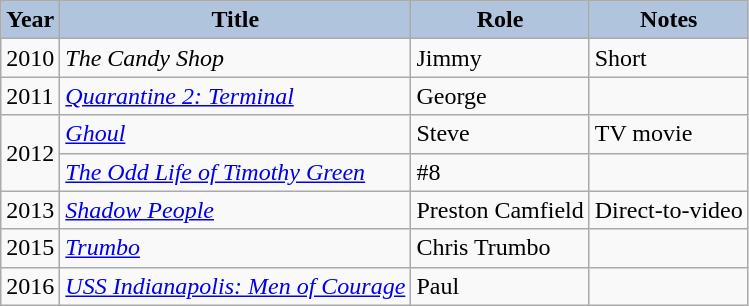<table class="wikitable sortable">
<tr>
<th style="background:#B0C4DE;text-align:center;">Year</th>
<th style="background:#B0C4DE;text-align:center;">Title</th>
<th style="background:#B0C4DE;text-align:center;">Role</th>
<th class="unsortable" style="background:#B0C4DE;text-align:center;">Notes</th>
</tr>
<tr>
<td>2010</td>
<td><em>The Candy Shop</em></td>
<td>Jimmy</td>
<td>Short</td>
</tr>
<tr>
<td>2011</td>
<td><em><a href='#'>Quarantine 2: Terminal</a></em></td>
<td>George</td>
<td></td>
</tr>
<tr>
<td rowspan="2">2012</td>
<td><em><a href='#'>Ghoul</a></em></td>
<td>Steve</td>
<td>TV movie</td>
</tr>
<tr>
<td><em><a href='#'>The Odd Life of Timothy Green</a></em></td>
<td>#8</td>
<td></td>
</tr>
<tr>
<td>2013</td>
<td><em><a href='#'>Shadow People</a></em></td>
<td>Preston Camfield</td>
<td>Direct-to-video</td>
</tr>
<tr>
<td>2015</td>
<td><em><a href='#'>Trumbo</a></em></td>
<td>Chris Trumbo</td>
<td></td>
</tr>
<tr>
<td>2016</td>
<td><em><a href='#'>USS Indianapolis: Men of Courage</a></em></td>
<td>Paul</td>
<td></td>
</tr>
</table>
